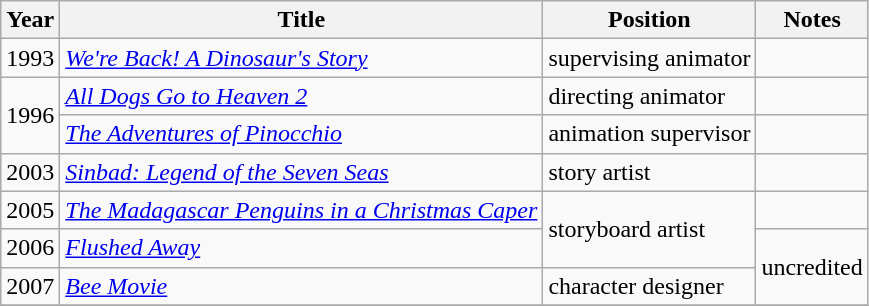<table class="wikitable">
<tr>
<th>Year</th>
<th>Title</th>
<th>Position</th>
<th>Notes</th>
</tr>
<tr>
<td>1993</td>
<td><em><a href='#'>We're Back! A Dinosaur's Story</a></em></td>
<td>supervising animator</td>
<td></td>
</tr>
<tr>
<td rowspan=2>1996</td>
<td><em><a href='#'>All Dogs Go to Heaven 2</a></em></td>
<td>directing animator</td>
<td></td>
</tr>
<tr>
<td><em><a href='#'>The Adventures of Pinocchio</a></em></td>
<td>animation supervisor</td>
<td></td>
</tr>
<tr>
<td>2003</td>
<td><em><a href='#'>Sinbad: Legend of the Seven Seas</a></em></td>
<td>story artist</td>
<td></td>
</tr>
<tr>
<td>2005</td>
<td><em><a href='#'>The Madagascar Penguins in a Christmas Caper</a></em></td>
<td rowspan=2>storyboard artist</td>
<td></td>
</tr>
<tr>
<td>2006</td>
<td><em><a href='#'>Flushed Away</a></em></td>
<td rowspan=2>uncredited</td>
</tr>
<tr>
<td>2007</td>
<td><em><a href='#'>Bee Movie</a></em></td>
<td>character designer</td>
</tr>
<tr>
</tr>
</table>
